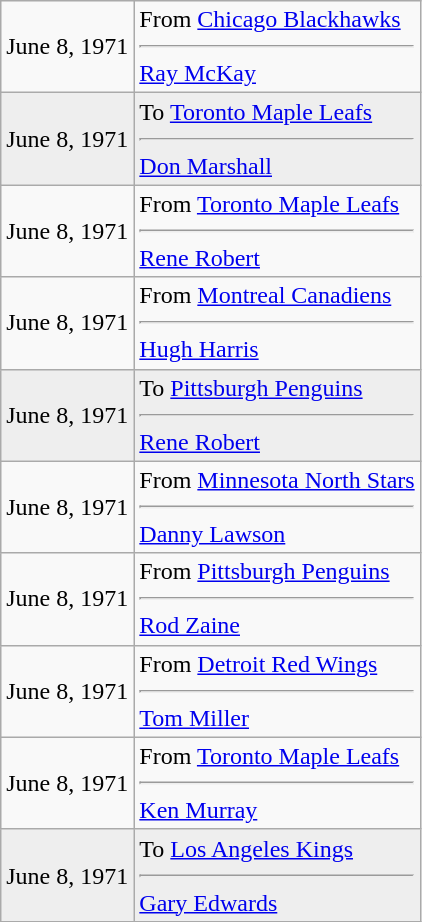<table class="wikitable">
<tr>
<td>June 8, 1971</td>
<td valign="top">From <a href='#'>Chicago Blackhawks</a><hr><a href='#'>Ray McKay</a></td>
</tr>
<tr bgcolor="#eeeeee">
<td>June 8, 1971</td>
<td valign="top">To <a href='#'>Toronto Maple Leafs</a><hr><a href='#'>Don Marshall</a></td>
</tr>
<tr>
<td>June 8, 1971</td>
<td valign="top">From <a href='#'>Toronto Maple Leafs</a><hr><a href='#'>Rene Robert</a></td>
</tr>
<tr>
<td>June 8, 1971</td>
<td valign="top">From <a href='#'>Montreal Canadiens</a><hr><a href='#'>Hugh Harris</a></td>
</tr>
<tr bgcolor="#eeeeee">
<td>June 8, 1971</td>
<td valign="top">To <a href='#'>Pittsburgh Penguins</a><hr><a href='#'>Rene Robert</a></td>
</tr>
<tr>
<td>June 8, 1971</td>
<td valign="top">From <a href='#'>Minnesota North Stars</a><hr><a href='#'>Danny Lawson</a></td>
</tr>
<tr>
<td>June 8, 1971</td>
<td valign="top">From <a href='#'>Pittsburgh Penguins</a><hr><a href='#'>Rod Zaine</a></td>
</tr>
<tr>
<td>June 8, 1971</td>
<td valign="top">From <a href='#'>Detroit Red Wings</a><hr><a href='#'>Tom Miller</a></td>
</tr>
<tr>
<td>June 8, 1971</td>
<td valign="top">From <a href='#'>Toronto Maple Leafs</a><hr><a href='#'>Ken Murray</a></td>
</tr>
<tr bgcolor="#eeeeee">
<td>June 8, 1971</td>
<td valign="top">To <a href='#'>Los Angeles Kings</a><hr><a href='#'>Gary Edwards</a></td>
</tr>
</table>
